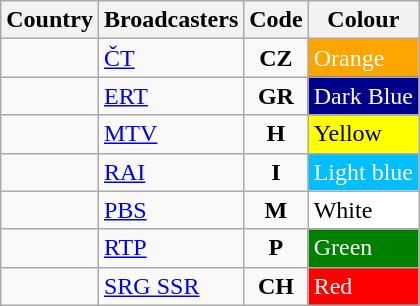<table class="wikitable sortable">
<tr>
<th>Country</th>
<th>Broadcasters</th>
<th>Code</th>
<th>Colour</th>
</tr>
<tr>
<td></td>
<td><a href='#'>ČT</a></td>
<td align="center"><strong>CZ</strong></td>
<td style="background:orange; color:white ">Orange</td>
</tr>
<tr>
<td></td>
<td><a href='#'>ERT</a></td>
<td align="center"><strong>GR</strong></td>
<td style="background:darkblue; color:white ">Dark Blue</td>
</tr>
<tr>
<td></td>
<td><a href='#'>MTV</a></td>
<td align="center"><strong>H</strong></td>
<td style="background:yellow; color:black ">Yellow</td>
</tr>
<tr>
<td></td>
<td><a href='#'>RAI</a></td>
<td align="center"><strong>I</strong></td>
<td style="background:DeepSkyBlue; color:white ">Light blue</td>
</tr>
<tr>
<td></td>
<td><a href='#'>PBS</a></td>
<td align="center"><strong>M</strong></td>
<td style="background:white; color:black ">White</td>
</tr>
<tr>
<td></td>
<td><a href='#'>RTP</a></td>
<td align="center"><strong>P</strong></td>
<td style="background:green; color:white ">Green</td>
</tr>
<tr>
<td></td>
<td><a href='#'>SRG SSR</a></td>
<td align="center"><strong>CH</strong></td>
<td style="background:red; color:white ">Red</td>
</tr>
</table>
